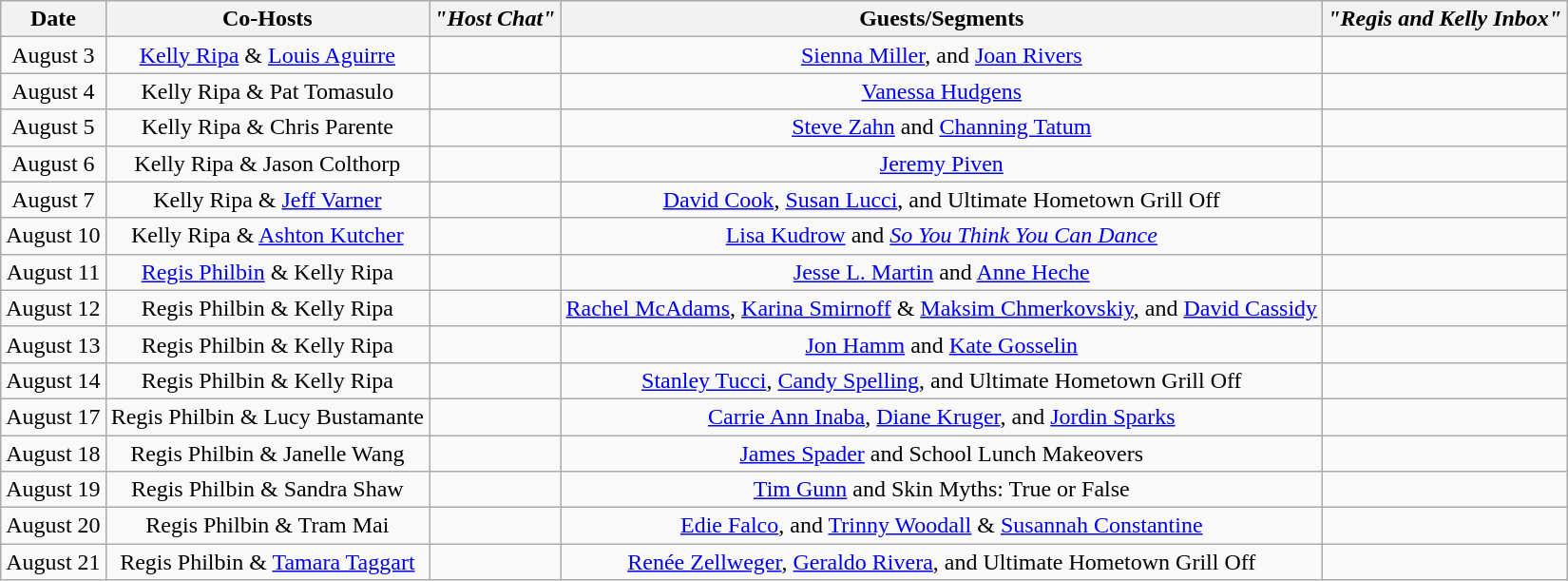<table class="wikitable sortable" style="text-align:center;">
<tr>
<th>Date</th>
<th>Co-Hosts</th>
<th><em>"Host Chat"</em></th>
<th>Guests/Segments</th>
<th><em>"Regis and Kelly Inbox"</em></th>
</tr>
<tr>
<td>August 3</td>
<td><a href='#'>Kelly Ripa</a> & <a href='#'>Louis Aguirre</a></td>
<td></td>
<td><a href='#'>Sienna Miller</a>, and <a href='#'>Joan Rivers</a></td>
<td></td>
</tr>
<tr>
<td>August 4</td>
<td>Kelly Ripa & Pat Tomasulo</td>
<td></td>
<td><a href='#'>Vanessa Hudgens</a></td>
<td></td>
</tr>
<tr>
<td>August 5</td>
<td>Kelly Ripa & Chris Parente</td>
<td></td>
<td><a href='#'>Steve Zahn</a> and <a href='#'>Channing Tatum</a></td>
<td></td>
</tr>
<tr>
<td>August 6</td>
<td>Kelly Ripa & Jason Colthorp</td>
<td></td>
<td><a href='#'>Jeremy Piven</a></td>
<td></td>
</tr>
<tr>
<td>August 7</td>
<td>Kelly Ripa & <a href='#'>Jeff Varner</a></td>
<td></td>
<td><a href='#'>David Cook</a>, <a href='#'>Susan Lucci</a>, and Ultimate Hometown Grill Off</td>
<td></td>
</tr>
<tr>
<td>August 10</td>
<td>Kelly Ripa & <a href='#'>Ashton Kutcher</a></td>
<td></td>
<td><a href='#'>Lisa Kudrow</a> and <em><a href='#'>So You Think You Can Dance</a></em></td>
<td></td>
</tr>
<tr>
<td>August 11</td>
<td><a href='#'>Regis Philbin</a> & Kelly Ripa</td>
<td></td>
<td><a href='#'>Jesse L. Martin</a> and <a href='#'>Anne Heche</a></td>
<td></td>
</tr>
<tr>
<td>August 12</td>
<td>Regis Philbin & Kelly Ripa</td>
<td></td>
<td><a href='#'>Rachel McAdams</a>, <a href='#'>Karina Smirnoff</a> & <a href='#'>Maksim Chmerkovskiy</a>, and <a href='#'>David Cassidy</a></td>
<td></td>
</tr>
<tr>
<td>August 13</td>
<td>Regis Philbin & Kelly Ripa</td>
<td></td>
<td><a href='#'>Jon Hamm</a> and <a href='#'>Kate Gosselin</a></td>
<td></td>
</tr>
<tr>
<td>August 14</td>
<td>Regis Philbin & Kelly Ripa</td>
<td></td>
<td><a href='#'>Stanley Tucci</a>, <a href='#'>Candy Spelling</a>, and Ultimate Hometown Grill Off</td>
<td></td>
</tr>
<tr>
<td>August 17</td>
<td>Regis Philbin & Lucy Bustamante</td>
<td></td>
<td><a href='#'>Carrie Ann Inaba</a>, <a href='#'>Diane Kruger</a>, and <a href='#'>Jordin Sparks</a></td>
<td></td>
</tr>
<tr>
<td>August 18</td>
<td>Regis Philbin & Janelle Wang</td>
<td></td>
<td><a href='#'>James Spader</a> and School Lunch Makeovers</td>
<td></td>
</tr>
<tr>
<td>August 19</td>
<td>Regis Philbin & Sandra Shaw</td>
<td></td>
<td><a href='#'>Tim Gunn</a> and Skin Myths: True or False</td>
<td></td>
</tr>
<tr>
<td>August 20</td>
<td>Regis Philbin & Tram Mai</td>
<td></td>
<td><a href='#'>Edie Falco</a>, and <a href='#'>Trinny Woodall</a> & <a href='#'>Susannah Constantine</a></td>
<td></td>
</tr>
<tr>
<td>August 21</td>
<td>Regis Philbin & <a href='#'>Tamara Taggart</a></td>
<td></td>
<td><a href='#'>Renée Zellweger</a>, <a href='#'>Geraldo Rivera</a>, and Ultimate Hometown Grill Off</td>
<td></td>
</tr>
</table>
